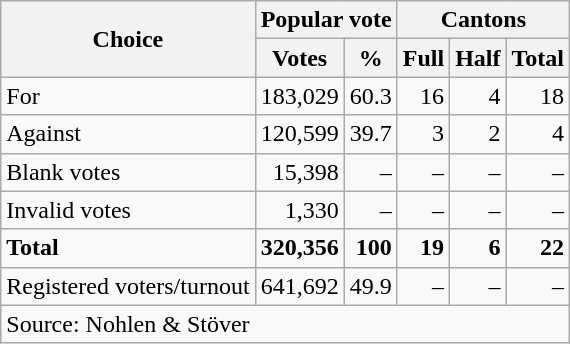<table class=wikitable style=text-align:right>
<tr>
<th rowspan=2>Choice</th>
<th colspan=2>Popular vote</th>
<th colspan=3>Cantons</th>
</tr>
<tr>
<th>Votes</th>
<th>%</th>
<th>Full</th>
<th>Half</th>
<th>Total</th>
</tr>
<tr>
<td align=left>For</td>
<td>183,029</td>
<td>60.3</td>
<td>16</td>
<td>4</td>
<td>18</td>
</tr>
<tr>
<td align=left>Against</td>
<td>120,599</td>
<td>39.7</td>
<td>3</td>
<td>2</td>
<td>4</td>
</tr>
<tr>
<td align=left>Blank votes</td>
<td>15,398</td>
<td>–</td>
<td>–</td>
<td>–</td>
<td>–</td>
</tr>
<tr>
<td align=left>Invalid votes</td>
<td>1,330</td>
<td>–</td>
<td>–</td>
<td>–</td>
<td>–</td>
</tr>
<tr>
<td align=left><strong>Total</strong></td>
<td><strong>320,356</strong></td>
<td><strong>100</strong></td>
<td><strong>19</strong></td>
<td><strong>6</strong></td>
<td><strong>22</strong></td>
</tr>
<tr>
<td align=left>Registered voters/turnout</td>
<td>641,692</td>
<td>49.9</td>
<td>–</td>
<td>–</td>
<td>–</td>
</tr>
<tr>
<td align=left colspan=6>Source: Nohlen & Stöver</td>
</tr>
</table>
